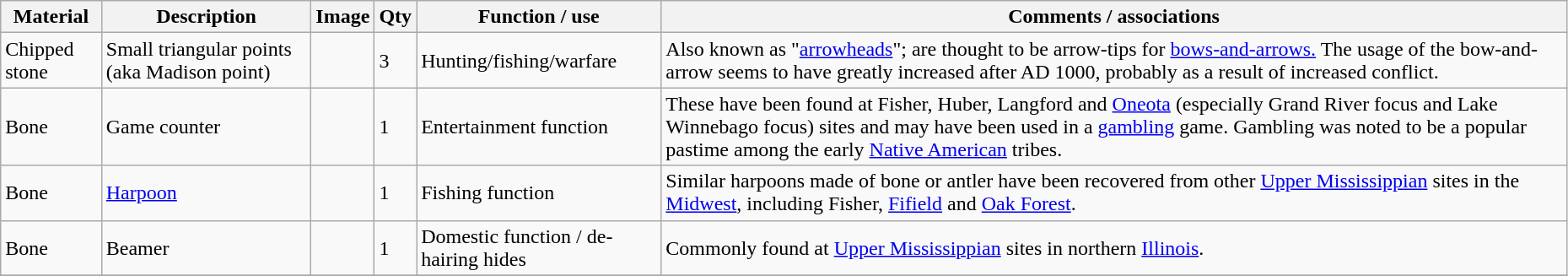<table class="wikitable sortable" style="width:98%">
<tr>
<th>Material</th>
<th>Description</th>
<th>Image</th>
<th>Qty</th>
<th>Function / use</th>
<th>Comments / associations</th>
</tr>
<tr>
<td>Chipped stone</td>
<td>Small triangular points (aka Madison point)</td>
<td></td>
<td>3</td>
<td>Hunting/fishing/warfare</td>
<td>Also known as "<a href='#'>arrowheads</a>"; are thought to be arrow-tips for <a href='#'>bows-and-arrows.</a>  The usage of the bow-and-arrow seems to have greatly increased after AD 1000, probably as a result of increased conflict.</td>
</tr>
<tr>
<td>Bone</td>
<td>Game counter</td>
<td></td>
<td>1</td>
<td>Entertainment function</td>
<td>These have been found at Fisher, Huber, Langford and <a href='#'>Oneota</a> (especially Grand River focus and Lake Winnebago focus) sites and may have been used in a <a href='#'>gambling</a> game. Gambling was noted to be a popular pastime among the early <a href='#'>Native American</a> tribes.</td>
</tr>
<tr>
<td>Bone</td>
<td><a href='#'>Harpoon</a></td>
<td></td>
<td>1</td>
<td>Fishing function</td>
<td>Similar harpoons made of bone or antler have been recovered from other <a href='#'>Upper Mississippian</a> sites in the <a href='#'>Midwest</a>, including Fisher, <a href='#'>Fifield</a> and <a href='#'>Oak Forest</a>.</td>
</tr>
<tr>
<td>Bone</td>
<td>Beamer</td>
<td></td>
<td>1</td>
<td>Domestic function / de-hairing hides</td>
<td>Commonly found at <a href='#'>Upper Mississippian</a> sites in northern <a href='#'>Illinois</a>.</td>
</tr>
<tr>
</tr>
</table>
